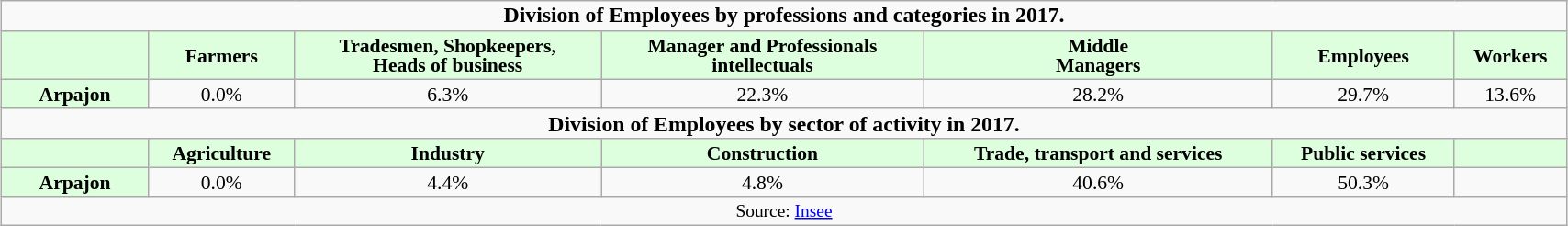<table class="wikitable" style="font-size:90%;width:90%;border:0px;text-align:center;line-height:100%;margin:1em auto;">
<tr>
<td colspan="7" style="text-align:center;font-size:110%;"><strong>Division of Employees by professions and categories in 2017.</strong></td>
</tr>
<tr>
<th style="background: #ddffdd; color:#000000;" width="100"> </th>
<th style="background: #ddffdd; color:#000000;">Farmers</th>
<th style="background: #ddffdd; color:#000000;">Tradesmen, Shopkeepers,<br>Heads of business</th>
<th style="background: #ddffdd; color:#000000;">Manager and Professionals<br>intellectuals</th>
<th style="background: #ddffdd; color:#000000;">Middle<br>Managers</th>
<th style="background: #ddffdd; color:#000000;">Employees</th>
<th style="background: #ddffdd; color:#000000;">Workers</th>
</tr>
<tr>
<th style="background: #ddffdd; color:#000000;">Arpajon</th>
<td style="background: color:#000000;">0.0%</td>
<td style="background: color:#000000;">6.3%</td>
<td style="background: color:#000000;">22.3%</td>
<td style="background: color:#000000;">28.2%</td>
<td style="background: color:#000000;">29.7%</td>
<td style="background: color:#000000;">13.6%</td>
</tr>
<tr>
<td colspan="7" style="text-align:center;font-size:110%;"><strong>Division of Employees by sector of activity in 2017.</strong></td>
</tr>
<tr>
<th style="background: #ddffdd; color:#000000;" width="100"> </th>
<th style="background: #ddffdd; color:#000000;">Agriculture</th>
<th style="background: #ddffdd; color:#000000;">Industry</th>
<th style="background: #ddffdd; color:#000000;">Construction</th>
<th style="background: #ddffdd; color:#000000;">Trade, transport and services</th>
<th style="background: #ddffdd; color:#000000;">Public services</th>
<th style="background: #ddffdd; color:#000000;"></th>
</tr>
<tr>
<th style="background: #ddffdd; color:#000000;">Arpajon</th>
<td style="background: color:#000000;">0.0%</td>
<td style="background: color:#000000;">4.4%</td>
<td style="background: color:#000000;">4.8%</td>
<td style="background: color:#000000;">40.6%</td>
<td style="background: color:#000000;">50.3%</td>
<td style="background: color:#000000;"></td>
</tr>
<tr>
<td colspan="7" style="text-align:center;font-size:90%;">Source: <a href='#'>Insee</a></td>
</tr>
</table>
